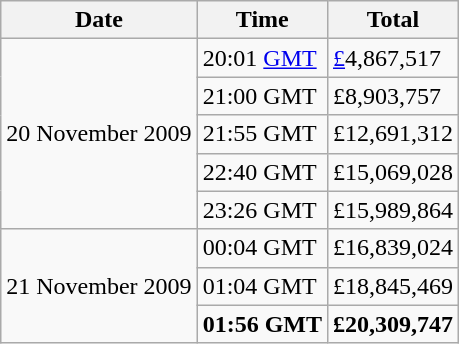<table class="wikitable">
<tr>
<th>Date</th>
<th>Time</th>
<th>Total</th>
</tr>
<tr>
<td rowspan="5">20 November 2009</td>
<td>20:01 <a href='#'>GMT</a></td>
<td><a href='#'>£</a>4,867,517</td>
</tr>
<tr>
<td>21:00 GMT</td>
<td>£8,903,757</td>
</tr>
<tr>
<td>21:55 GMT</td>
<td>£12,691,312</td>
</tr>
<tr>
<td>22:40 GMT</td>
<td>£15,069,028</td>
</tr>
<tr>
<td>23:26 GMT</td>
<td>£15,989,864</td>
</tr>
<tr>
<td rowspan="3">21 November 2009</td>
<td>00:04 GMT</td>
<td>£16,839,024</td>
</tr>
<tr>
<td>01:04 GMT</td>
<td>£18,845,469</td>
</tr>
<tr>
<td><strong>01:56 GMT</strong></td>
<td><strong>£20,309,747</strong></td>
</tr>
</table>
